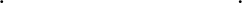<table align="center" border="0" width="300">
<tr>
<td width ="250" align="center">.</td>
<td width ="30"></td>
<td width ="250" align="center">.</td>
</tr>
</table>
